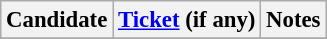<table class="wikitable" style="font-size: 95%">
<tr>
<th>Candidate</th>
<th><a href='#'>Ticket</a> (if any)</th>
<th>Notes</th>
</tr>
<tr>
</tr>
</table>
